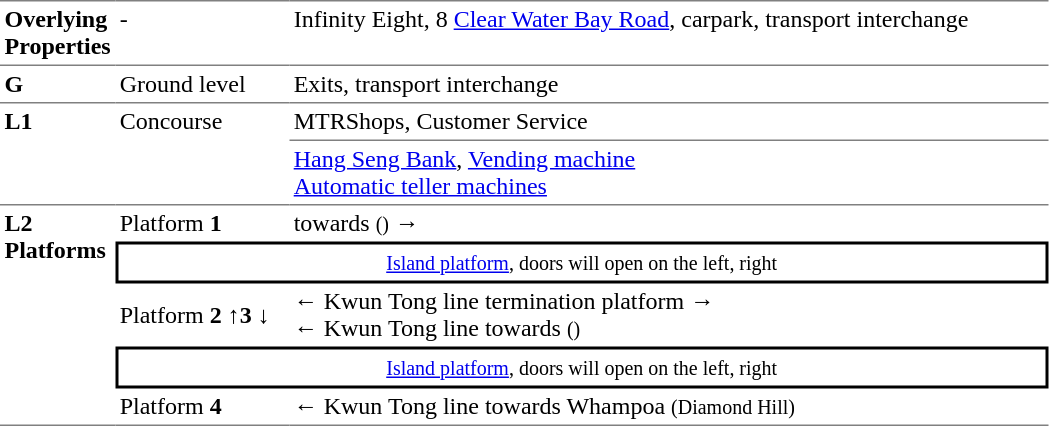<table border=0 cellspacing=0 cellpadding=3>
<tr>
<td style="border-bottom:solid 1px gray;border-top:solid 1px gray;width:50px;vertical-align:top;"><strong>Overlying Properties</strong></td>
<td style="border-top:solid 1px gray;border-bottom:solid 1px gray;width:100px;vertical-align:top;">-</td>
<td style="border-top:solid 1px gray;border-bottom:solid 1px gray;width:500px;vertical-align:top;">Infinity Eight, 8 <a href='#'>Clear Water Bay Road</a>, carpark, transport interchange</td>
</tr>
<tr>
<td style="border-bottom:solid 1px gray;width:50px;vertical-align:top;"><strong>G</strong></td>
<td style="border-bottom:solid 1px gray;width:110px;vertical-align:top;">Ground level</td>
<td style="border-bottom:solid 1px gray;width:490px;vertical-align:top;">Exits, transport interchange</td>
</tr>
<tr>
<td style="border-bottom:solid 1px gray;vertical-align:top;" rowspan=2><strong>L1</strong></td>
<td style="border-bottom:solid 1px gray;vertical-align:top;" rowspan=2>Concourse</td>
<td style="border-bottom:solid 1px gray;">MTRShops, Customer Service</td>
</tr>
<tr>
<td style="border-bottom:solid 1px gray;"><a href='#'>Hang Seng Bank</a>, <a href='#'>Vending machine</a><br><a href='#'>Automatic teller machines</a></td>
</tr>
<tr>
<td style="border-bottom:solid 1px gray;vertical-align:top;" rowspan=5><strong>L2<br>Platforms</strong></td>
<td>Platform <span><strong>1</strong></span></td>
<td>  towards  <small>()</small> →</td>
</tr>
<tr>
<td style="border-top:solid 2px black;border-right:solid 2px black;border-left:solid 2px black;border-bottom:solid 2px black;text-align:center;" colspan=2><small><a href='#'>Island platform</a>, doors will open on the left, right</small></td>
</tr>
<tr>
<td>Platform <span><strong>2 ↑3 ↓</strong></span></td>
<td>←  Kwun Tong line termination platform →<br>←  Kwun Tong line towards  <small>()</small></td>
</tr>
<tr>
<td style="border-top:solid 2px black;border-right:solid 2px black;border-left:solid 2px black;border-bottom:solid 2px black;text-align:center;" colspan=2><small><a href='#'>Island platform</a>, doors will open on the left, right</small></td>
</tr>
<tr>
<td style="border-bottom:solid 1px gray;">Platform <span><strong>4</strong></span></td>
<td style="border-bottom:solid 1px gray;">←  Kwun Tong line towards Whampoa <small>(Diamond Hill)</small></td>
</tr>
</table>
